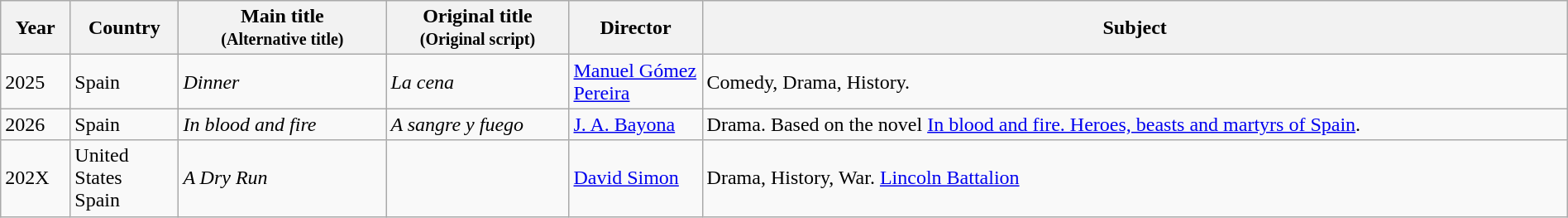<table class="wikitable sortable" style="width:100%;">
<tr>
<th>Year</th>
<th width= 80>Country</th>
<th class="unsortable" style="width:160px;">Main title<br><small>(Alternative title)</small></th>
<th class="unsortable" style="width:140px;">Original title<br><small>(Original script)</small></th>
<th width=100>Director</th>
<th class="unsortable">Subject</th>
</tr>
<tr>
<td>2025</td>
<td>Spain</td>
<td><em>Dinner</em></td>
<td><em>La cena</em></td>
<td><a href='#'>Manuel Gómez Pereira</a></td>
<td>Comedy, Drama, History.</td>
</tr>
<tr>
<td>2026</td>
<td>Spain</td>
<td><em>In blood and fire</em></td>
<td><em>A sangre y fuego</em></td>
<td><a href='#'>J. A. Bayona</a></td>
<td>Drama. Based on the novel <a href='#'>In blood and fire. Heroes, beasts and martyrs of Spain</a>.</td>
</tr>
<tr>
<td>202X</td>
<td>United States<br>Spain</td>
<td><em>A Dry Run</em></td>
<td></td>
<td><a href='#'>David Simon</a></td>
<td>Drama, History, War. <a href='#'>Lincoln Battalion</a></td>
</tr>
</table>
